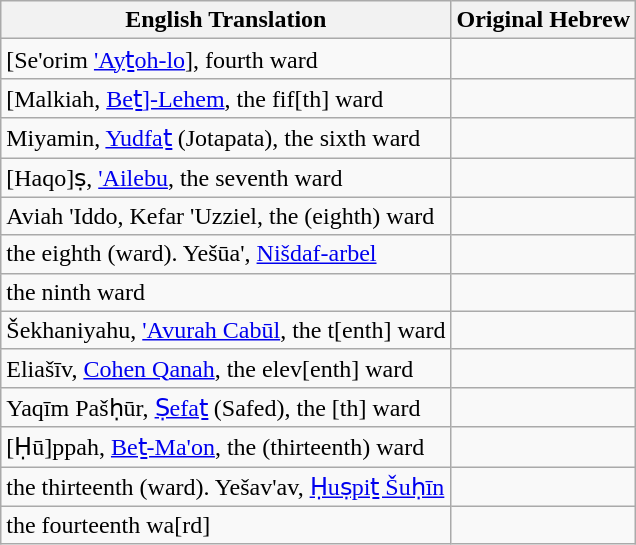<table class="wikitable">
<tr>
<th>English Translation</th>
<th>Original Hebrew</th>
</tr>
<tr>
<td>[Se'orim <a href='#'>'Ayṯoh-lo</a>], fourth ward</td>
<td></td>
</tr>
<tr>
<td>[Malkiah, <a href='#'>Beṯ]-Lehem</a>, the fif[th] ward</td>
<td></td>
</tr>
<tr>
<td>Miyamin, <a href='#'>Yudfaṯ</a> (Jotapata), the sixth ward</td>
<td></td>
</tr>
<tr>
<td>[Haqo]ṣ, <a href='#'>'Ailebu</a>, the seventh ward</td>
<td></td>
</tr>
<tr>
<td>Aviah 'Iddo, Kefar 'Uzziel, the (eighth) ward</td>
<td></td>
</tr>
<tr>
<td>the eighth (ward). Yešūa', <a href='#'>Nišdaf-arbel</a></td>
<td></td>
</tr>
<tr>
<td>the ninth ward</td>
<td></td>
</tr>
<tr>
<td>Šekhaniyahu, <a href='#'>'Avurah Cabūl</a>, the t[enth] ward</td>
<td></td>
</tr>
<tr>
<td>Eliašīv, <a href='#'>Cohen Qanah</a>, the elev[enth] ward</td>
<td></td>
</tr>
<tr>
<td>Yaqīm Pašḥūr, <a href='#'>Ṣefaṯ</a> (Safed), the [th] ward</td>
<td></td>
</tr>
<tr>
<td>[Ḥū]ppah, <a href='#'>Beṯ-Ma'on</a>, the (thirteenth) ward</td>
<td></td>
</tr>
<tr>
<td>the thirteenth (ward). Yešav'av, <a href='#'>Ḥuṣpiṯ Šuḥīn</a></td>
<td></td>
</tr>
<tr>
<td>the fourteenth wa[rd]</td>
<td></td>
</tr>
</table>
